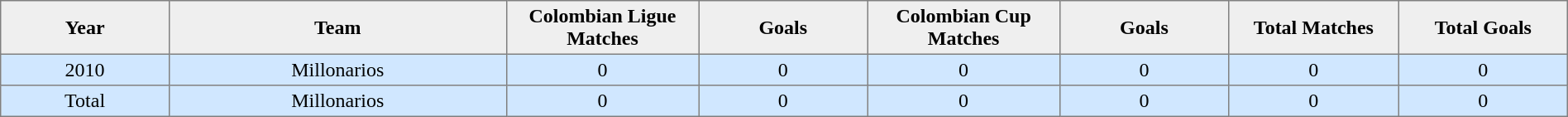<table cellpadding=3 cellspacing=0 width=100% width=40% border=1 style="border-collapse:collapse"|>
<tr align=center>
<th bgcolor=#efefef width=5%>Year</th>
<th bgcolor=#efefef width=10%>Team</th>
<th bgcolor=#efefef width=5%>Colombian Ligue Matches</th>
<th bgcolor=#efefef width=5%>Goals</th>
<th bgcolor=#efefef width=5%>Colombian Cup Matches</th>
<th bgcolor=#efefef width=5%>Goals</th>
<th bgcolor=#efefef width=5%>Total Matches</th>
<th bgcolor=#efefef width=5%>Total Goals</th>
</tr>
<tr align=center bgcolor=#DOE7FF>
<td>2010</td>
<td>Millonarios</td>
<td>0</td>
<td>0</td>
<td>0</td>
<td>0</td>
<td>0</td>
<td>0</td>
</tr>
<tr align=center bgcolor=#DOE7FF>
<td>Total</td>
<td>Millonarios</td>
<td>0</td>
<td>0</td>
<td>0</td>
<td>0</td>
<td>0</td>
<td>0</td>
</tr>
</table>
